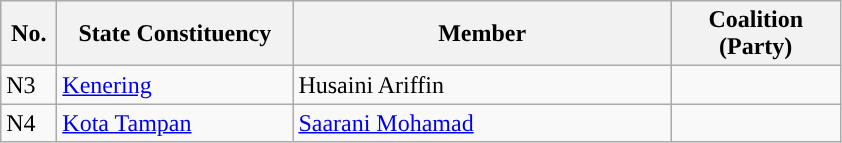<table class="wikitable">
<tr>
<th width="30">No.</th>
<th width="150">State Constituency</th>
<th width="245">Member</th>
<th width="105">Coalition (Party)</th>
</tr>
<tr>
<td>N3</td>
<td><a href='#'>Kenering</a></td>
<td>Husaini Ariffin</td>
<td></td>
</tr>
<tr>
<td>N4</td>
<td><a href='#'>Kota Tampan</a></td>
<td><a href='#'>Saarani Mohamad</a></td>
<td></td>
</tr>
</table>
